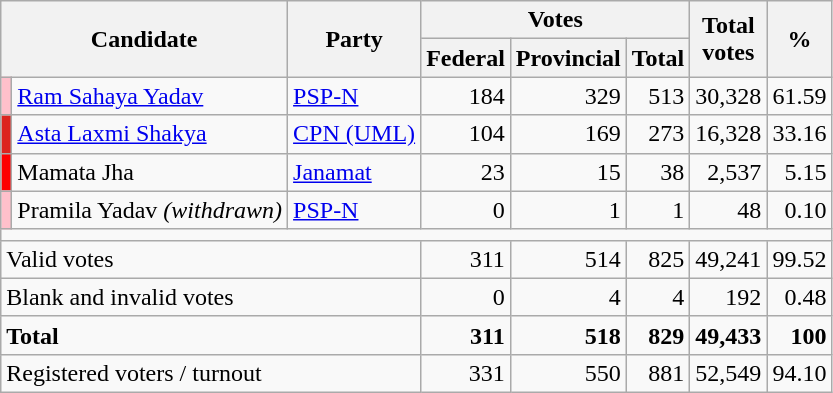<table class="wikitable centre" style=text-align:right>
<tr>
<th colspan=2 rowspan=2 scope=col>Candidate</th>
<th scope=col rowspan=2>Party</th>
<th colspan=3>Votes</th>
<th scope=col rowspan=2>Total<br>votes</th>
<th scope=col rowspan=2>%</th>
</tr>
<tr>
<th>Federal</th>
<th>Provincial</th>
<th>Total</th>
</tr>
<tr>
<td bgcolor="#FFC0CB"></td>
<td align="left"><a href='#'>Ram Sahaya Yadav</a></td>
<td align="left"><a href='#'>PSP-N</a></td>
<td>184</td>
<td>329</td>
<td>513</td>
<td>30,328</td>
<td>61.59</td>
</tr>
<tr>
<td bgcolor=#DC241F></td>
<td align=left><a href='#'>Asta Laxmi Shakya</a></td>
<td align=left><a href='#'>CPN (UML)</a></td>
<td>104</td>
<td>169</td>
<td>273</td>
<td>16,328</td>
<td>33.16</td>
</tr>
<tr>
<td bgcolor=#FD0001></td>
<td align=left>Mamata Jha</td>
<td align=left><a href='#'>Janamat</a></td>
<td>23</td>
<td>15</td>
<td>38</td>
<td>2,537</td>
<td>5.15</td>
</tr>
<tr>
<td bgcolor=#FFC0CB></td>
<td align=left>Pramila Yadav <em>(withdrawn)</em></td>
<td align=left><a href='#'>PSP-N</a></td>
<td>0</td>
<td>1</td>
<td>1</td>
<td>48</td>
<td>0.10</td>
</tr>
<tr>
<td colspan=8></td>
</tr>
<tr>
<td align=left colspan=3>Valid votes</td>
<td>311</td>
<td>514</td>
<td>825</td>
<td>49,241</td>
<td>99.52</td>
</tr>
<tr>
<td align=left colspan=3>Blank and invalid votes</td>
<td>0</td>
<td>4</td>
<td>4</td>
<td>192</td>
<td>0.48</td>
</tr>
<tr style=font-weight:bold>
<td align=left colspan=3>Total</td>
<td>311</td>
<td>518</td>
<td>829</td>
<td>49,433</td>
<td>100</td>
</tr>
<tr>
<td align=left colspan=3>Registered voters / turnout</td>
<td>331</td>
<td>550</td>
<td>881</td>
<td>52,549</td>
<td>94.10</td>
</tr>
</table>
